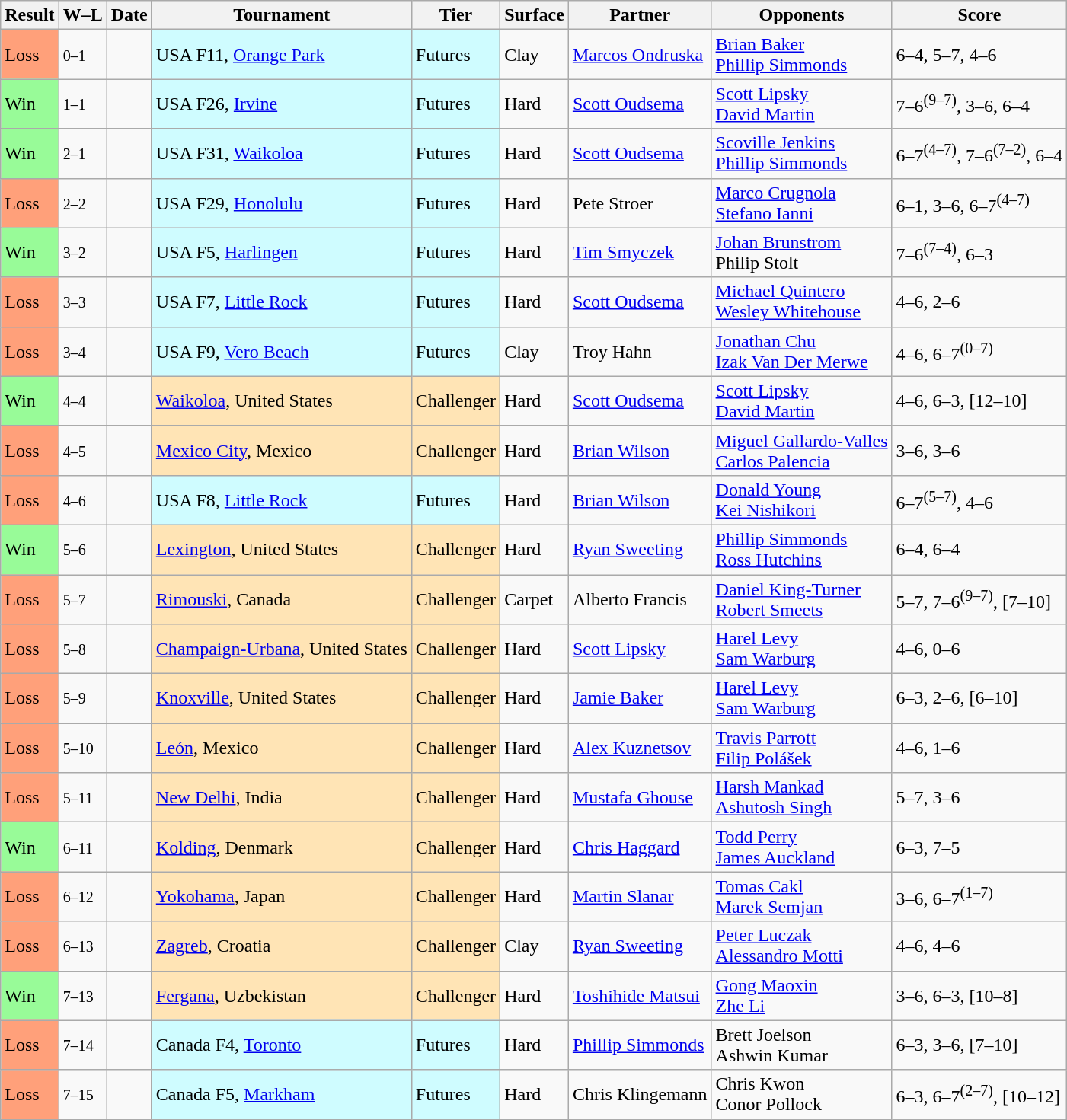<table class="sortable wikitable">
<tr>
<th>Result</th>
<th class="unsortable">W–L</th>
<th>Date</th>
<th>Tournament</th>
<th>Tier</th>
<th>Surface</th>
<th>Partner</th>
<th>Opponents</th>
<th class="unsortable">Score</th>
</tr>
<tr>
<td style="background:#ffa07a;">Loss</td>
<td><small>0–1</small></td>
<td></td>
<td style="background:#cffcff;">USA F11, <a href='#'>Orange Park</a></td>
<td style="background:#cffcff;">Futures</td>
<td>Clay</td>
<td> <a href='#'>Marcos Ondruska</a></td>
<td> <a href='#'>Brian Baker</a> <br>  <a href='#'>Phillip Simmonds</a></td>
<td>6–4, 5–7, 4–6</td>
</tr>
<tr>
<td style="background:#98fb98;">Win</td>
<td><small>1–1</small></td>
<td></td>
<td style="background:#cffcff;">USA F26, <a href='#'>Irvine</a></td>
<td style="background:#cffcff;">Futures</td>
<td>Hard</td>
<td> <a href='#'>Scott Oudsema</a></td>
<td> <a href='#'>Scott Lipsky</a> <br>  <a href='#'>David Martin</a></td>
<td>7–6<sup>(9–7)</sup>, 3–6, 6–4</td>
</tr>
<tr>
<td style="background:#98fb98;">Win</td>
<td><small>2–1</small></td>
<td></td>
<td style="background:#cffcff;">USA F31, <a href='#'>Waikoloa</a></td>
<td style="background:#cffcff;">Futures</td>
<td>Hard</td>
<td> <a href='#'>Scott Oudsema</a></td>
<td> <a href='#'>Scoville Jenkins</a> <br>  <a href='#'>Phillip Simmonds</a></td>
<td>6–7<sup>(4–7)</sup>, 7–6<sup>(7–2)</sup>, 6–4</td>
</tr>
<tr>
<td style="background:#ffa07a;">Loss</td>
<td><small>2–2</small></td>
<td></td>
<td style="background:#cffcff;">USA F29, <a href='#'>Honolulu</a></td>
<td style="background:#cffcff;">Futures</td>
<td>Hard</td>
<td> Pete Stroer</td>
<td> <a href='#'>Marco Crugnola</a> <br>  <a href='#'>Stefano Ianni</a></td>
<td>6–1, 3–6, 6–7<sup>(4–7)</sup></td>
</tr>
<tr>
<td style="background:#98fb98;">Win</td>
<td><small>3–2</small></td>
<td></td>
<td style="background:#cffcff;">USA F5, <a href='#'>Harlingen</a></td>
<td style="background:#cffcff;">Futures</td>
<td>Hard</td>
<td> <a href='#'>Tim Smyczek</a></td>
<td> <a href='#'>Johan Brunstrom</a> <br>  Philip Stolt</td>
<td>7–6<sup>(7–4)</sup>, 6–3</td>
</tr>
<tr>
<td style="background:#ffa07a;">Loss</td>
<td><small>3–3</small></td>
<td></td>
<td style="background:#cffcff;">USA F7, <a href='#'>Little Rock</a></td>
<td style="background:#cffcff;">Futures</td>
<td>Hard</td>
<td> <a href='#'>Scott Oudsema</a></td>
<td> <a href='#'>Michael Quintero</a> <br>  <a href='#'>Wesley Whitehouse</a></td>
<td>4–6, 2–6</td>
</tr>
<tr>
<td style="background:#ffa07a;">Loss</td>
<td><small>3–4</small></td>
<td></td>
<td style="background:#cffcff;">USA F9, <a href='#'>Vero Beach</a></td>
<td style="background:#cffcff;">Futures</td>
<td>Clay</td>
<td> Troy Hahn</td>
<td> <a href='#'>Jonathan Chu</a> <br>  <a href='#'>Izak Van Der Merwe</a></td>
<td>4–6, 6–7<sup>(0–7)</sup></td>
</tr>
<tr>
<td style="background:#98fb98;">Win</td>
<td><small>4–4</small></td>
<td></td>
<td style="background:moccasin;"><a href='#'>Waikoloa</a>, United States</td>
<td style="background:moccasin;">Challenger</td>
<td>Hard</td>
<td> <a href='#'>Scott Oudsema</a></td>
<td> <a href='#'>Scott Lipsky</a> <br>  <a href='#'>David Martin</a></td>
<td>4–6, 6–3, [12–10]</td>
</tr>
<tr>
<td style="background:#ffa07a;">Loss</td>
<td><small>4–5</small></td>
<td></td>
<td style="background:moccasin;"><a href='#'>Mexico City</a>, Mexico</td>
<td style="background:moccasin;">Challenger</td>
<td>Hard</td>
<td> <a href='#'>Brian Wilson</a></td>
<td> <a href='#'>Miguel Gallardo-Valles</a> <br>  <a href='#'>Carlos Palencia</a></td>
<td>3–6, 3–6</td>
</tr>
<tr>
<td style="background:#ffa07a;">Loss</td>
<td><small>4–6</small></td>
<td></td>
<td style="background:#cffcff;">USA F8, <a href='#'>Little Rock</a></td>
<td style="background:#cffcff;">Futures</td>
<td>Hard</td>
<td> <a href='#'>Brian Wilson</a></td>
<td> <a href='#'>Donald Young</a> <br>  <a href='#'>Kei Nishikori</a></td>
<td>6–7<sup>(5–7)</sup>, 4–6</td>
</tr>
<tr>
<td style="background:#98fb98;">Win</td>
<td><small>5–6</small></td>
<td></td>
<td style="background:moccasin;"><a href='#'>Lexington</a>, United States</td>
<td style="background:moccasin;">Challenger</td>
<td>Hard</td>
<td> <a href='#'>Ryan Sweeting</a></td>
<td> <a href='#'>Phillip Simmonds</a> <br>  <a href='#'>Ross Hutchins</a></td>
<td>6–4, 6–4</td>
</tr>
<tr>
<td style="background:#ffa07a;">Loss</td>
<td><small>5–7</small></td>
<td></td>
<td style="background:moccasin;"><a href='#'>Rimouski</a>, Canada</td>
<td style="background:moccasin;">Challenger</td>
<td>Carpet</td>
<td> Alberto Francis</td>
<td> <a href='#'>Daniel King-Turner</a> <br>  <a href='#'>Robert Smeets</a></td>
<td>5–7, 7–6<sup>(9–7)</sup>, [7–10]</td>
</tr>
<tr>
<td style="background:#ffa07a;">Loss</td>
<td><small>5–8</small></td>
<td></td>
<td style="background:moccasin;"><a href='#'>Champaign-Urbana</a>, United States</td>
<td style="background:moccasin;">Challenger</td>
<td>Hard</td>
<td> <a href='#'>Scott Lipsky</a></td>
<td> <a href='#'>Harel Levy</a> <br>  <a href='#'>Sam Warburg</a></td>
<td>4–6, 0–6</td>
</tr>
<tr>
<td style="background:#ffa07a;">Loss</td>
<td><small>5–9</small></td>
<td></td>
<td style="background:moccasin;"><a href='#'>Knoxville</a>, United States</td>
<td style="background:moccasin;">Challenger</td>
<td>Hard</td>
<td> <a href='#'>Jamie Baker</a></td>
<td> <a href='#'>Harel Levy</a> <br>  <a href='#'>Sam Warburg</a></td>
<td>6–3, 2–6, [6–10]</td>
</tr>
<tr>
<td style="background:#ffa07a;">Loss</td>
<td><small>5–10</small></td>
<td></td>
<td style="background:moccasin;"><a href='#'>León</a>, Mexico</td>
<td style="background:moccasin;">Challenger</td>
<td>Hard</td>
<td> <a href='#'>Alex Kuznetsov</a></td>
<td> <a href='#'>Travis Parrott</a> <br>  <a href='#'>Filip Polášek</a></td>
<td>4–6, 1–6</td>
</tr>
<tr>
<td style="background:#ffa07a;">Loss</td>
<td><small>5–11</small></td>
<td></td>
<td style="background:moccasin;"><a href='#'>New Delhi</a>, India</td>
<td style="background:moccasin;">Challenger</td>
<td>Hard</td>
<td> <a href='#'>Mustafa Ghouse</a></td>
<td> <a href='#'>Harsh Mankad</a> <br>  <a href='#'>Ashutosh Singh</a></td>
<td>5–7, 3–6</td>
</tr>
<tr>
<td style="background:#98fb98;">Win</td>
<td><small>6–11</small></td>
<td></td>
<td style="background:moccasin;"><a href='#'>Kolding</a>, Denmark</td>
<td style="background:moccasin;">Challenger</td>
<td>Hard</td>
<td> <a href='#'>Chris Haggard</a></td>
<td> <a href='#'>Todd Perry</a> <br>  <a href='#'>James Auckland</a></td>
<td>6–3, 7–5</td>
</tr>
<tr>
<td style="background:#ffa07a;">Loss</td>
<td><small>6–12</small></td>
<td></td>
<td style="background:moccasin;"><a href='#'>Yokohama</a>, Japan</td>
<td style="background:moccasin;">Challenger</td>
<td>Hard</td>
<td> <a href='#'>Martin Slanar</a></td>
<td> <a href='#'>Tomas Cakl</a> <br>  <a href='#'>Marek Semjan</a></td>
<td>3–6, 6–7<sup>(1–7)</sup></td>
</tr>
<tr>
<td style="background:#ffa07a;">Loss</td>
<td><small>6–13</small></td>
<td></td>
<td style="background:moccasin;"><a href='#'>Zagreb</a>, Croatia</td>
<td style="background:moccasin;">Challenger</td>
<td>Clay</td>
<td> <a href='#'>Ryan Sweeting</a></td>
<td> <a href='#'>Peter Luczak</a> <br>  <a href='#'>Alessandro Motti</a></td>
<td>4–6, 4–6</td>
</tr>
<tr>
<td style="background:#98fb98;">Win</td>
<td><small>7–13</small></td>
<td></td>
<td style="background:moccasin;"><a href='#'>Fergana</a>, Uzbekistan</td>
<td style="background:moccasin;">Challenger</td>
<td>Hard</td>
<td> <a href='#'>Toshihide Matsui</a></td>
<td> <a href='#'>Gong Maoxin</a> <br>  <a href='#'>Zhe Li</a></td>
<td>3–6, 6–3, [10–8]</td>
</tr>
<tr>
<td style="background:#ffa07a;">Loss</td>
<td><small>7–14</small></td>
<td></td>
<td style="background:#cffcff;">Canada F4, <a href='#'>Toronto</a></td>
<td style="background:#cffcff;">Futures</td>
<td>Hard</td>
<td> <a href='#'>Phillip Simmonds</a></td>
<td> Brett Joelson <br>  Ashwin Kumar</td>
<td>6–3, 3–6, [7–10]</td>
</tr>
<tr>
<td style="background:#ffa07a;">Loss</td>
<td><small>7–15</small></td>
<td></td>
<td style="background:#cffcff;">Canada F5, <a href='#'>Markham</a></td>
<td style="background:#cffcff;">Futures</td>
<td>Hard</td>
<td> Chris Klingemann</td>
<td> Chris Kwon <br>  Conor Pollock</td>
<td>6–3, 6–7<sup>(2–7)</sup>, [10–12]</td>
</tr>
</table>
